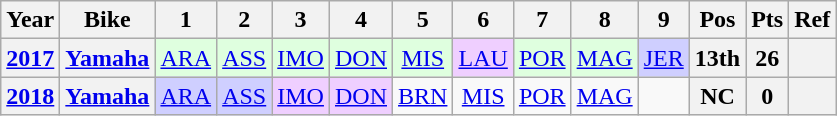<table class="wikitable" style="text-align:center">
<tr>
<th scope=col>Year</th>
<th scope=col>Bike</th>
<th scope=col>1</th>
<th scope=col>2</th>
<th scope=col>3</th>
<th scope=col>4</th>
<th scope=col>5</th>
<th scope=col>6</th>
<th scope=col>7</th>
<th scope=col>8</th>
<th scope=col>9</th>
<th scope=col>Pos</th>
<th scope=col>Pts</th>
<th scope=col>Ref</th>
</tr>
<tr>
<th scope=row><a href='#'>2017</a></th>
<th><a href='#'>Yamaha</a></th>
<td style="background:#dfffdf;"><a href='#'>ARA</a><br></td>
<td style="background:#dfffdf;"><a href='#'>ASS</a><br></td>
<td style="background:#dfffdf;"><a href='#'>IMO</a><br></td>
<td style="background:#dfffdf;"><a href='#'>DON</a><br></td>
<td style="background:#dfffdf;"><a href='#'>MIS</a><br></td>
<td style="background:#efcfff;"><a href='#'>LAU</a><br></td>
<td style="background:#dfffdf;"><a href='#'>POR</a><br></td>
<td style="background:#dfffdf;"><a href='#'>MAG</a><br></td>
<td style="background:#cfcfff;"><a href='#'>JER</a><br></td>
<th>13th</th>
<th>26</th>
<th></th>
</tr>
<tr>
<th scope=row><a href='#'>2018</a></th>
<th><a href='#'>Yamaha</a></th>
<td style="background:#cfcfff;"><a href='#'>ARA</a><br></td>
<td style="background:#cfcfff;"><a href='#'>ASS</a><br></td>
<td style="background:#efcfff;"><a href='#'>IMO</a><br></td>
<td style="background:#efcfff;"><a href='#'>DON</a><br></td>
<td style="background:#;"><a href='#'>BRN</a></td>
<td style="background:#;"><a href='#'>MIS</a></td>
<td style="background:#;"><a href='#'>POR</a></td>
<td style="background:#;"><a href='#'>MAG</a></td>
<td></td>
<th>NC</th>
<th>0</th>
<th></th>
</tr>
</table>
